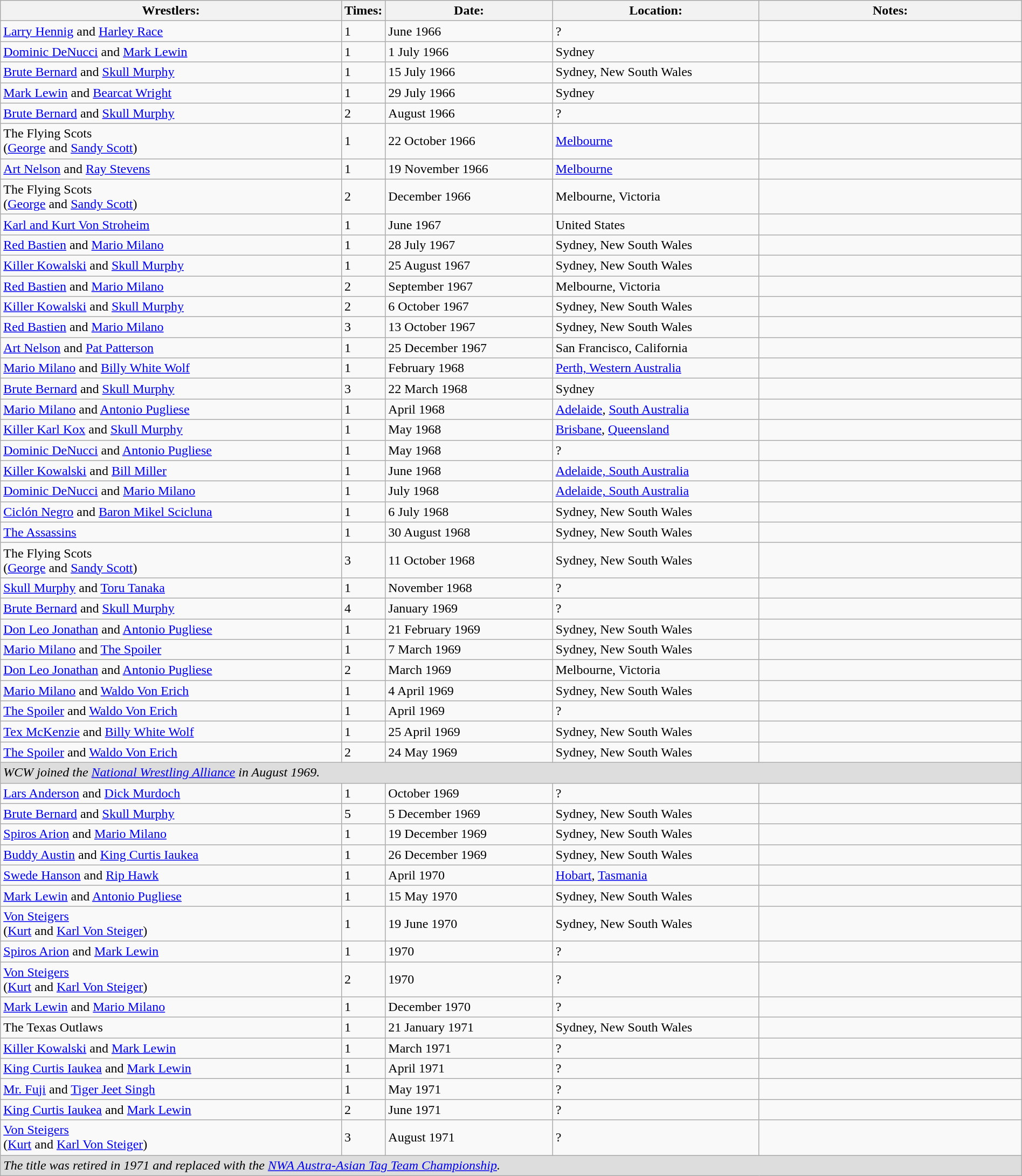<table class="wikitable" width=100%>
<tr>
<th width=35%>Wrestlers:</th>
<th width=0%>Times:</th>
<th width=17%>Date:</th>
<th width=21%>Location:</th>
<th width=27%>Notes:</th>
</tr>
<tr>
<td><a href='#'>Larry Hennig</a> and <a href='#'>Harley Race</a></td>
<td>1</td>
<td>June 1966</td>
<td>?</td>
<td></td>
</tr>
<tr>
<td><a href='#'>Dominic DeNucci</a> and <a href='#'>Mark Lewin</a></td>
<td>1</td>
<td>1 July 1966</td>
<td>Sydney</td>
<td></td>
</tr>
<tr>
<td><a href='#'>Brute Bernard</a> and <a href='#'>Skull Murphy</a></td>
<td>1</td>
<td>15 July 1966</td>
<td>Sydney, New South Wales</td>
<td></td>
</tr>
<tr>
<td><a href='#'>Mark Lewin</a>  and <a href='#'>Bearcat Wright</a></td>
<td>1</td>
<td>29 July 1966</td>
<td>Sydney</td>
<td></td>
</tr>
<tr>
<td><a href='#'>Brute Bernard</a>  and <a href='#'>Skull Murphy</a> </td>
<td>2</td>
<td>August 1966</td>
<td>?</td>
<td></td>
</tr>
<tr>
<td>The Flying Scots<br> (<a href='#'>George</a> and <a href='#'>Sandy Scott</a>)</td>
<td>1</td>
<td>22 October 1966</td>
<td><a href='#'>Melbourne</a></td>
<td></td>
</tr>
<tr>
<td><a href='#'>Art Nelson</a> and <a href='#'>Ray Stevens</a></td>
<td>1</td>
<td>19 November 1966</td>
<td><a href='#'>Melbourne</a></td>
<td></td>
</tr>
<tr>
<td>The Flying Scots<br> (<a href='#'>George</a> and <a href='#'>Sandy Scott</a>)</td>
<td>2</td>
<td>December 1966</td>
<td>Melbourne, Victoria</td>
<td></td>
</tr>
<tr>
<td><a href='#'> Karl and Kurt Von Stroheim</a></td>
<td>1</td>
<td>June 1967</td>
<td>United States</td>
<td></td>
</tr>
<tr>
<td><a href='#'>Red Bastien</a> and <a href='#'>Mario Milano</a></td>
<td>1</td>
<td>28 July 1967</td>
<td>Sydney, New South Wales</td>
<td></td>
</tr>
<tr>
<td><a href='#'>Killer Kowalski</a> and <a href='#'>Skull Murphy</a> </td>
<td>1</td>
<td>25 August 1967</td>
<td>Sydney, New South Wales</td>
<td></td>
</tr>
<tr>
<td><a href='#'>Red Bastien</a>  and <a href='#'>Mario Milano</a> </td>
<td>2</td>
<td>September 1967</td>
<td>Melbourne, Victoria</td>
<td></td>
</tr>
<tr>
<td><a href='#'>Killer Kowalski</a>  and <a href='#'>Skull Murphy</a> </td>
<td>2</td>
<td>6 October 1967</td>
<td>Sydney, New South Wales</td>
<td></td>
</tr>
<tr>
<td><a href='#'>Red Bastien</a>  and <a href='#'>Mario Milano</a> </td>
<td>3</td>
<td>13 October 1967</td>
<td>Sydney, New South Wales</td>
<td></td>
</tr>
<tr>
<td><a href='#'>Art Nelson</a>  and <a href='#'>Pat Patterson</a></td>
<td>1</td>
<td>25 December 1967</td>
<td>San Francisco, California</td>
<td></td>
</tr>
<tr>
<td><a href='#'>Mario Milano</a>  and <a href='#'>Billy White Wolf</a></td>
<td>1</td>
<td>February 1968</td>
<td><a href='#'>Perth, Western Australia</a></td>
<td></td>
</tr>
<tr>
<td><a href='#'>Brute Bernard</a>  and <a href='#'>Skull Murphy</a> </td>
<td>3</td>
<td>22 March 1968</td>
<td>Sydney</td>
<td></td>
</tr>
<tr>
<td><a href='#'>Mario Milano</a>  and <a href='#'>Antonio Pugliese</a></td>
<td>1</td>
<td>April 1968</td>
<td><a href='#'>Adelaide</a>, <a href='#'>South Australia</a></td>
<td></td>
</tr>
<tr>
<td><a href='#'>Killer Karl Kox</a> and <a href='#'>Skull Murphy</a> </td>
<td>1</td>
<td>May 1968</td>
<td><a href='#'>Brisbane</a>, <a href='#'>Queensland</a></td>
<td></td>
</tr>
<tr>
<td><a href='#'>Dominic DeNucci</a>  and <a href='#'>Antonio Pugliese</a> </td>
<td>1</td>
<td>May 1968</td>
<td>?</td>
<td></td>
</tr>
<tr>
<td><a href='#'>Killer Kowalski</a>  and <a href='#'>Bill Miller</a></td>
<td>1</td>
<td>June 1968</td>
<td><a href='#'>Adelaide, South Australia</a></td>
<td></td>
</tr>
<tr>
<td><a href='#'>Dominic DeNucci</a>  and <a href='#'>Mario Milano</a> </td>
<td>1</td>
<td>July 1968</td>
<td><a href='#'>Adelaide, South Australia</a></td>
<td></td>
</tr>
<tr>
<td><a href='#'>Ciclón Negro</a> and <a href='#'>Baron Mikel Scicluna</a></td>
<td>1</td>
<td>6 July 1968</td>
<td>Sydney, New South Wales</td>
<td></td>
</tr>
<tr>
<td><a href='#'>The Assassins</a><br></td>
<td>1</td>
<td>30 August 1968</td>
<td>Sydney, New South Wales</td>
<td></td>
</tr>
<tr>
<td>The Flying Scots<br> (<a href='#'>George</a> and <a href='#'>Sandy Scott</a>)</td>
<td>3</td>
<td>11 October 1968</td>
<td>Sydney, New South Wales</td>
<td></td>
</tr>
<tr>
<td><a href='#'>Skull Murphy</a>  and <a href='#'>Toru Tanaka</a></td>
<td>1</td>
<td>November 1968</td>
<td>?</td>
<td></td>
</tr>
<tr>
<td><a href='#'>Brute Bernard</a>  and <a href='#'>Skull Murphy</a> </td>
<td>4</td>
<td>January 1969</td>
<td>?</td>
<td></td>
</tr>
<tr>
<td><a href='#'>Don Leo Jonathan</a> and <a href='#'>Antonio Pugliese</a> </td>
<td>1</td>
<td>21 February 1969</td>
<td>Sydney, New South Wales</td>
<td></td>
</tr>
<tr>
<td><a href='#'>Mario Milano</a>  and <a href='#'>The Spoiler</a></td>
<td>1</td>
<td>7 March 1969</td>
<td>Sydney, New South Wales</td>
<td></td>
</tr>
<tr>
<td><a href='#'>Don Leo Jonathan</a>  and <a href='#'>Antonio Pugliese</a> </td>
<td>2</td>
<td>March 1969</td>
<td>Melbourne, Victoria</td>
<td></td>
</tr>
<tr>
<td><a href='#'>Mario Milano</a>  and <a href='#'>Waldo Von Erich</a></td>
<td>1</td>
<td>4 April 1969</td>
<td>Sydney, New South Wales</td>
<td></td>
</tr>
<tr>
<td><a href='#'>The Spoiler</a>  and <a href='#'>Waldo Von Erich</a> </td>
<td>1</td>
<td>April 1969</td>
<td>?</td>
<td></td>
</tr>
<tr>
<td><a href='#'>Tex McKenzie</a> and <a href='#'>Billy White Wolf</a> </td>
<td>1</td>
<td>25 April 1969</td>
<td>Sydney, New South Wales</td>
<td></td>
</tr>
<tr>
<td><a href='#'>The Spoiler</a>  and <a href='#'>Waldo Von Erich</a> </td>
<td>2</td>
<td>24 May 1969</td>
<td>Sydney, New South Wales</td>
<td></td>
</tr>
<tr>
<td style="background: #dddddd;" colspan=5><em>WCW joined the <a href='#'>National Wrestling Alliance</a> in August 1969.</em></td>
</tr>
<tr>
<td><a href='#'>Lars Anderson</a> and <a href='#'>Dick Murdoch</a></td>
<td>1</td>
<td>October 1969</td>
<td>?</td>
<td></td>
</tr>
<tr>
<td><a href='#'>Brute Bernard</a>  and <a href='#'>Skull Murphy</a> </td>
<td>5</td>
<td>5 December 1969</td>
<td>Sydney, New South Wales</td>
<td></td>
</tr>
<tr>
<td><a href='#'>Spiros Arion</a> and <a href='#'>Mario Milano</a> </td>
<td>1</td>
<td>19 December 1969</td>
<td>Sydney, New South Wales</td>
<td></td>
</tr>
<tr>
<td><a href='#'>Buddy Austin</a> and <a href='#'>King Curtis Iaukea</a></td>
<td>1</td>
<td>26 December 1969</td>
<td>Sydney, New South Wales</td>
<td></td>
</tr>
<tr>
<td><a href='#'>Swede Hanson</a> and <a href='#'>Rip Hawk</a></td>
<td>1</td>
<td>April 1970</td>
<td><a href='#'>Hobart</a>, <a href='#'>Tasmania</a></td>
<td></td>
</tr>
<tr>
<td><a href='#'>Mark Lewin</a>  and <a href='#'>Antonio Pugliese</a> </td>
<td>1</td>
<td>15 May 1970</td>
<td>Sydney, New South Wales</td>
<td></td>
</tr>
<tr>
<td><a href='#'>Von Steigers</a><br>(<a href='#'>Kurt</a> and <a href='#'>Karl Von Steiger</a>)</td>
<td>1</td>
<td>19 June 1970</td>
<td>Sydney, New South Wales</td>
<td></td>
</tr>
<tr>
<td><a href='#'>Spiros Arion</a>  and <a href='#'>Mark Lewin</a> </td>
<td>1</td>
<td>1970</td>
<td>?</td>
<td></td>
</tr>
<tr>
<td><a href='#'>Von Steigers</a><br>(<a href='#'>Kurt</a> and <a href='#'>Karl Von Steiger</a>)</td>
<td>2</td>
<td>1970</td>
<td>?</td>
<td></td>
</tr>
<tr>
<td><a href='#'>Mark Lewin</a>  and <a href='#'>Mario Milano</a> </td>
<td>1</td>
<td>December 1970</td>
<td>?</td>
<td></td>
</tr>
<tr>
<td>The Texas Outlaws<br></td>
<td>1</td>
<td>21 January 1971</td>
<td>Sydney, New South Wales</td>
<td></td>
</tr>
<tr>
<td><a href='#'>Killer Kowalski</a>  and <a href='#'>Mark Lewin</a> </td>
<td>1</td>
<td>March 1971</td>
<td>?</td>
<td></td>
</tr>
<tr>
<td><a href='#'>King Curtis Iaukea</a>  and <a href='#'>Mark Lewin</a> </td>
<td>1</td>
<td>April 1971</td>
<td>?</td>
<td></td>
</tr>
<tr>
<td><a href='#'>Mr. Fuji</a> and <a href='#'>Tiger Jeet Singh</a></td>
<td>1</td>
<td>May 1971</td>
<td>?</td>
<td></td>
</tr>
<tr>
<td><a href='#'>King Curtis Iaukea</a>  and <a href='#'>Mark Lewin</a> </td>
<td>2</td>
<td>June 1971</td>
<td>?</td>
<td></td>
</tr>
<tr>
<td><a href='#'>Von Steigers</a><br> (<a href='#'>Kurt</a> and <a href='#'>Karl Von Steiger</a>)</td>
<td>3</td>
<td>August 1971</td>
<td>?</td>
<td></td>
</tr>
<tr>
<td style="background: #dddddd;" colspan=5><em>The title was retired in 1971 and replaced with the <a href='#'>NWA Austra-Asian Tag Team Championship</a>.</em></td>
</tr>
</table>
